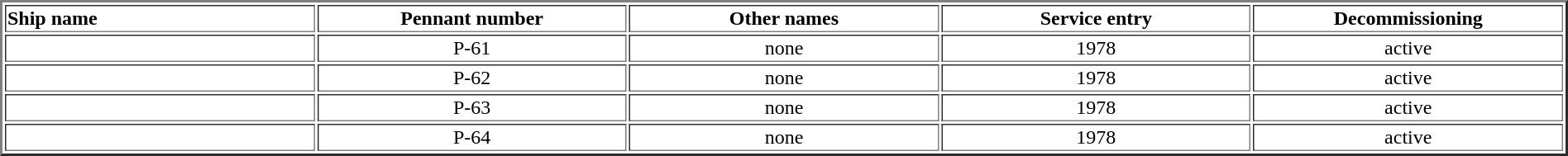<table width="100%" border="2">
<tr>
<th width="16%" align="left">Ship name</th>
<th width="16%" align="center">Pennant number</th>
<th width="16%" align="center">Other names</th>
<th width="16%" align="center">Service entry</th>
<th width="16%" align="center">Decommissioning</th>
</tr>
<tr>
<td align="center"></td>
<td align="center">P-61</td>
<td align="center">none</td>
<td align="center">1978</td>
<td align="center">active</td>
</tr>
<tr>
<td align="center"></td>
<td align="center">P-62</td>
<td align="center">none</td>
<td align="center">1978</td>
<td align="center">active</td>
</tr>
<tr>
<td align="center"></td>
<td align="center">P-63</td>
<td align="center">none</td>
<td align="center">1978</td>
<td align="center">active</td>
</tr>
<tr>
<td align="center"></td>
<td align="center">P-64</td>
<td align="center">none</td>
<td align="center">1978</td>
<td align="center">active</td>
</tr>
</table>
